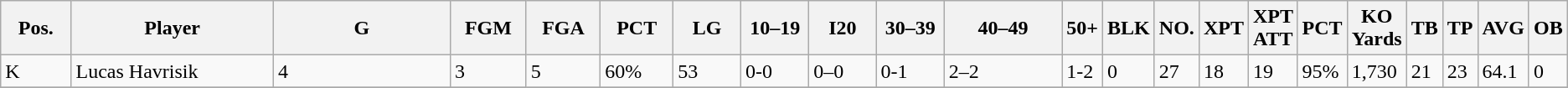<table class="wikitable sortable">
<tr>
<th bgcolor="#DDDDFF" width="6%">Pos.</th>
<th bgcolor="#DDDDFF" width="20%">Player</th>
<th bgcolor="#DDDDFF" width="20%">G</th>
<th bgcolor="#DDDDFF" width="6%">FGM</th>
<th bgcolor="#DDDDFF" width="6%">FGA</th>
<th bgcolor="#DDDDFF" width="6%">PCT</th>
<th bgcolor="#DDDDFF" width="6%">LG</th>
<th bgcolor="#DDDDFF" width="6%">10–19</th>
<th bgcolor="#DDDDFF" width="6%">I20</th>
<th bgcolor="#DDDDFF" width="6%">30–39</th>
<th bgcolor="#DDDDFF" width="20%">40–49</th>
<th bgcolor="#DDDDFF" width="6%">50+</th>
<th bgcolor="#DDDDFF" width="6%">BLK</th>
<th bgcolor="#DDDDFF" width="6%">NO.</th>
<th bgcolor="#DDDDFF" width="6%">XPT</th>
<th bgcolor="#DDDDFF" width="6%">XPT ATT</th>
<th bgcolor="#DDDDFF" width="6%">PCT</th>
<th bgcolor="#DDDDFF" width="6%">KO Yards</th>
<th bgcolor="#DDDDFF" width="6%">TB</th>
<th bgcolor="#DDDDFF" width="6%">TP</th>
<th bgcolor="#DDDDFF" width="6%">AVG</th>
<th bgcolor="#DDDDFF" width="6%">OB</th>
</tr>
<tr>
<td>K</td>
<td>Lucas Havrisik</td>
<td>4</td>
<td>3</td>
<td>5</td>
<td>60%</td>
<td>53</td>
<td>0-0</td>
<td>0–0</td>
<td>0-1</td>
<td>2–2</td>
<td>1-2</td>
<td>0</td>
<td>27</td>
<td>18</td>
<td>19</td>
<td>95%</td>
<td>1,730</td>
<td>21</td>
<td>23</td>
<td>64.1</td>
<td>0</td>
</tr>
<tr>
</tr>
</table>
